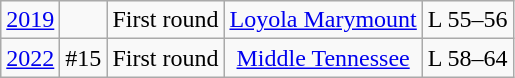<table class="wikitable">
<tr align="center">
<td><a href='#'>2019</a></td>
<td></td>
<td>First round</td>
<td><a href='#'>Loyola Marymount</a></td>
<td>L 55–56</td>
</tr>
<tr align="center">
<td><a href='#'>2022</a></td>
<td>#15</td>
<td>First round</td>
<td><a href='#'>Middle Tennessee</a></td>
<td>L 58–64</td>
</tr>
</table>
